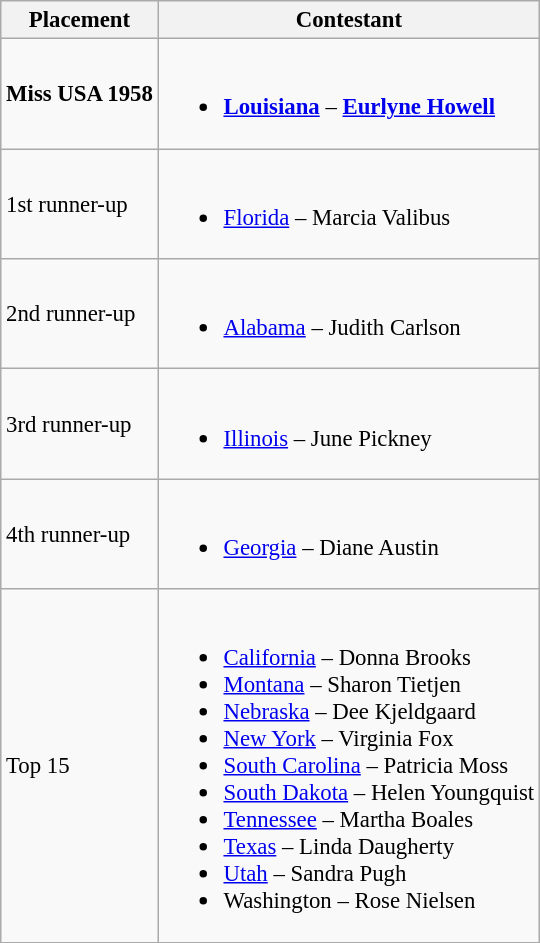<table class="wikitable sortable" style="font-size: 95%;">
<tr>
<th>Placement</th>
<th>Contestant</th>
</tr>
<tr>
<td><strong>Miss USA 1958</strong></td>
<td><br><ul><li><strong><a href='#'>Louisiana</a></strong> – <strong><a href='#'>Eurlyne Howell</a></strong></li></ul></td>
</tr>
<tr>
<td>1st runner-up</td>
<td><br><ul><li><a href='#'>Florida</a> – Marcia Valibus</li></ul></td>
</tr>
<tr>
<td>2nd runner-up</td>
<td><br><ul><li><a href='#'>Alabama</a> – Judith Carlson</li></ul></td>
</tr>
<tr>
<td>3rd runner-up</td>
<td><br><ul><li><a href='#'>Illinois</a> – June Pickney</li></ul></td>
</tr>
<tr>
<td>4th runner-up</td>
<td><br><ul><li><a href='#'>Georgia</a> –  Diane Austin</li></ul></td>
</tr>
<tr>
<td>Top 15</td>
<td><br><ul><li><a href='#'>California</a> – Donna Brooks</li><li><a href='#'>Montana</a> – Sharon Tietjen</li><li><a href='#'>Nebraska</a> – Dee Kjeldgaard</li><li><a href='#'>New York</a> – Virginia Fox</li><li><a href='#'>South Carolina</a> – Patricia Moss</li><li><a href='#'>South Dakota</a> –  Helen Youngquist</li><li><a href='#'>Tennessee</a> –  Martha Boales</li><li><a href='#'>Texas</a> – Linda Daugherty</li><li><a href='#'>Utah</a> – Sandra Pugh</li><li>Washington – Rose Nielsen</li></ul></td>
</tr>
</table>
